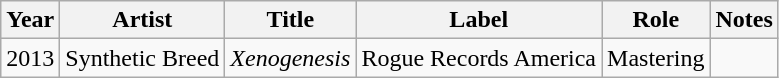<table class="wikitable sortable">
<tr>
<th>Year</th>
<th>Artist</th>
<th>Title</th>
<th>Label</th>
<th>Role</th>
<th>Notes</th>
</tr>
<tr>
<td>2013</td>
<td>Synthetic Breed</td>
<td><em>Xenogenesis</em></td>
<td>Rogue Records America</td>
<td>Mastering</td>
<td></td>
</tr>
</table>
